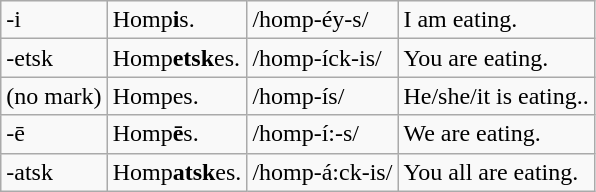<table class="wikitable">
<tr>
<td>-i</td>
<td>Homp<strong>i</strong>s.</td>
<td>/homp-éy-s/</td>
<td>I am eating.</td>
</tr>
<tr>
<td>-etsk</td>
<td>Homp<strong>etsk</strong>es.</td>
<td>/homp-íck-is/</td>
<td>You are eating.</td>
</tr>
<tr>
<td>(no mark)</td>
<td>Hompes.</td>
<td>/homp-ís/</td>
<td>He/she/it is eating..</td>
</tr>
<tr>
<td>-ē</td>
<td>Homp<strong>ē</strong>s.</td>
<td>/homp-í:-s/</td>
<td>We are eating.</td>
</tr>
<tr>
<td>-atsk</td>
<td>Homp<strong>atsk</strong>es.</td>
<td>/homp-á:ck-is/</td>
<td>You all are eating.</td>
</tr>
</table>
